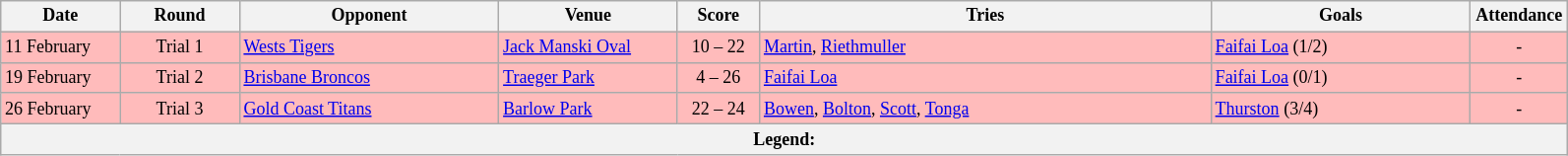<table class="wikitable" style="font-size:75%;">
<tr>
<th style="width:75px;">Date</th>
<th style="width:75px;">Round</th>
<th style="width:170px;">Opponent</th>
<th style="width:115px;">Venue</th>
<th style="width:50px;">Score</th>
<th style="width:300px;">Tries</th>
<th style="width:170px;">Goals</th>
<th style="width:60px;">Attendance</th>
</tr>
<tr style="background:#fbb;">
<td>11 February</td>
<td style="text-align:center;">Trial 1</td>
<td> <a href='#'>Wests Tigers</a></td>
<td><a href='#'>Jack Manski Oval</a></td>
<td style="text-align:center;">10 – 22</td>
<td><a href='#'>Martin</a>, <a href='#'>Riethmuller</a></td>
<td><a href='#'>Faifai Loa</a> (1/2)</td>
<td style="text-align:center;">-</td>
</tr>
<tr style="background:#fbb;">
<td>19 February</td>
<td style="text-align:center;">Trial 2</td>
<td> <a href='#'>Brisbane Broncos</a></td>
<td><a href='#'>Traeger Park</a></td>
<td style="text-align:center;">4 – 26</td>
<td><a href='#'>Faifai Loa</a></td>
<td><a href='#'>Faifai Loa</a> (0/1)</td>
<td style="text-align:center;">-</td>
</tr>
<tr style="background:#fbb;">
<td>26 February</td>
<td style="text-align:center;">Trial 3</td>
<td> <a href='#'>Gold Coast Titans</a></td>
<td><a href='#'>Barlow Park</a></td>
<td style="text-align:center;">22 – 24</td>
<td><a href='#'>Bowen</a>, <a href='#'>Bolton</a>, <a href='#'>Scott</a>, <a href='#'>Tonga</a></td>
<td><a href='#'>Thurston</a> (3/4)</td>
<td style="text-align:center;">-</td>
</tr>
<tr>
<th colspan="11"><strong>Legend</strong>:   </th>
</tr>
</table>
